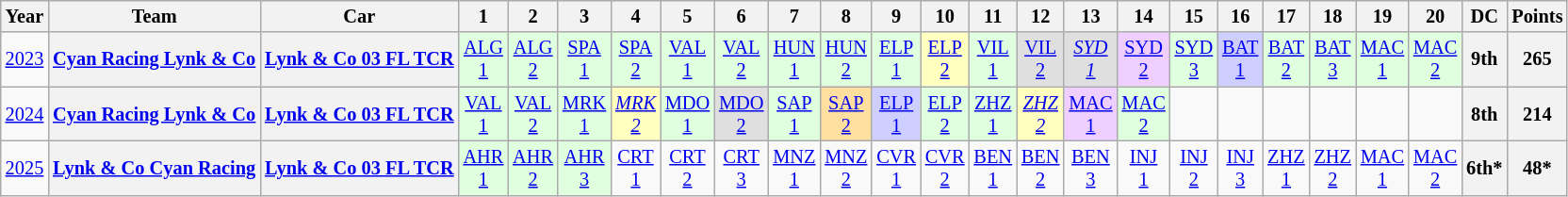<table class="wikitable" style="text-align:center; font-size:85%">
<tr>
<th>Year</th>
<th>Team</th>
<th>Car</th>
<th>1</th>
<th>2</th>
<th>3</th>
<th>4</th>
<th>5</th>
<th>6</th>
<th>7</th>
<th>8</th>
<th>9</th>
<th>10</th>
<th>11</th>
<th>12</th>
<th>13</th>
<th>14</th>
<th>15</th>
<th>16</th>
<th>17</th>
<th>18</th>
<th>19</th>
<th>20</th>
<th>DC</th>
<th>Points</th>
</tr>
<tr>
<td><a href='#'>2023</a></td>
<th nowrap><a href='#'>Cyan Racing Lynk & Co</a></th>
<th nowrap><a href='#'>Lynk & Co 03 FL TCR</a></th>
<td style="background:#DFFFDF;"><a href='#'>ALG<br>1</a><br></td>
<td style="background:#DFFFDF;"><a href='#'>ALG<br>2</a><br></td>
<td style="background:#DFFFDF;"><a href='#'>SPA<br>1</a><br></td>
<td style="background:#DFFFDF;"><a href='#'>SPA<br>2</a><br></td>
<td style="background:#DFFFDF;"><a href='#'>VAL<br>1</a><br></td>
<td style="background:#DFFFDF;"><a href='#'>VAL<br>2</a><br></td>
<td style="background:#DFFFDF;"><a href='#'>HUN<br>1</a><br></td>
<td style="background:#DFFFDF;"><a href='#'>HUN<br>2</a><br></td>
<td style="background:#DFFFDF;"><a href='#'>ELP<br>1</a><br></td>
<td style="background:#FFFFBF;"><a href='#'>ELP<br>2</a><br></td>
<td style="background:#DFFFDF;"><a href='#'>VIL<br>1</a><br></td>
<td style="background:#DFDFDF;"><a href='#'>VIL<br>2</a><br></td>
<td style="background:#DFDFDF;"><em><a href='#'>SYD<br>1</a></em><br></td>
<td style="background:#EFCFFF;"><a href='#'>SYD<br>2</a><br></td>
<td style="background:#DFFFDF;"><a href='#'>SYD<br>3</a><br></td>
<td style="background:#CFCFFF;"><a href='#'>BAT<br>1</a><br></td>
<td style="background:#DFFFDF;"><a href='#'>BAT<br>2</a><br></td>
<td style="background:#DFFFDF;"><a href='#'>BAT<br>3</a><br></td>
<td style="background:#DFFFDF;"><a href='#'>MAC<br>1</a><br></td>
<td style="background:#DFFFDF;"><a href='#'>MAC<br>2</a><br></td>
<th>9th</th>
<th>265</th>
</tr>
<tr>
<td><a href='#'>2024</a></td>
<th nowrap><a href='#'>Cyan Racing Lynk & Co</a></th>
<th nowrap><a href='#'>Lynk & Co 03 FL TCR</a></th>
<td style="background:#DFFFDF;"><a href='#'>VAL<br>1</a><br></td>
<td style="background:#DFFFDF;"><a href='#'>VAL<br>2</a><br></td>
<td style="background:#DFFFDF;"><a href='#'>MRK<br>1</a><br></td>
<td style="background:#FFFFBF;"><em><a href='#'>MRK<br>2</a></em><br></td>
<td style="background:#DFFFDF;"><a href='#'>MDO<br>1</a><br></td>
<td style="background:#DFDFDF;"><a href='#'>MDO<br>2</a><br></td>
<td style="background:#DFFFDF;"><a href='#'>SAP<br>1</a><br></td>
<td style="background:#FFDF9F;"><a href='#'>SAP<br>2</a><br></td>
<td style="background:#CFCFFF;"><a href='#'>ELP<br>1</a><br></td>
<td style="background:#DFFFDF;"><a href='#'>ELP<br>2</a><br></td>
<td style="background:#DFFFDF;"><a href='#'>ZHZ<br>1</a><br></td>
<td style="background:#FFFFBF;"><em><a href='#'>ZHZ<br>2</a></em><br></td>
<td style="background:#EFCFFF;"><a href='#'>MAC<br>1</a><br></td>
<td style="background:#DFFFDF;"><a href='#'>MAC<br>2</a><br></td>
<td></td>
<td></td>
<td></td>
<td></td>
<td></td>
<td></td>
<th>8th</th>
<th>214</th>
</tr>
<tr>
<td><a href='#'>2025</a></td>
<th><a href='#'>Lynk & Co Cyan Racing</a></th>
<th><a href='#'>Lynk & Co 03 FL TCR</a></th>
<td style="background:#DFFFDF;"><a href='#'>AHR<br>1</a><br></td>
<td style="background:#DFFFDF;"><a href='#'>AHR<br>2</a><br></td>
<td style="background:#DFFFDF;"><a href='#'>AHR<br>3</a><br></td>
<td style="background:#;"><a href='#'>CRT<br>1</a><br></td>
<td style="background:#;"><a href='#'>CRT<br>2</a><br></td>
<td style="background:#;"><a href='#'>CRT<br>3</a><br></td>
<td style="background:#;"><a href='#'>MNZ<br>1</a><br></td>
<td style="background:#;"><a href='#'>MNZ<br>2</a><br></td>
<td style="background:#;"><a href='#'>CVR<br>1</a><br></td>
<td style="background:#;"><a href='#'>CVR<br>2</a><br></td>
<td style="background:#;"><a href='#'>BEN<br>1</a><br></td>
<td style="background:#;"><a href='#'>BEN<br>2</a><br></td>
<td style="background:#;"><a href='#'>BEN<br>3</a><br></td>
<td style="background:#;"><a href='#'>INJ<br>1</a><br></td>
<td style="background:#;"><a href='#'>INJ<br>2</a><br></td>
<td style="background:#;"><a href='#'>INJ<br>3</a><br></td>
<td style="background:#;"><a href='#'>ZHZ<br>1</a><br></td>
<td style="background:#;"><a href='#'>ZHZ<br>2</a><br></td>
<td style="background:#;"><a href='#'>MAC<br>1</a><br></td>
<td style="background:#;"><a href='#'>MAC<br>2</a><br></td>
<th>6th*</th>
<th>48*</th>
</tr>
</table>
